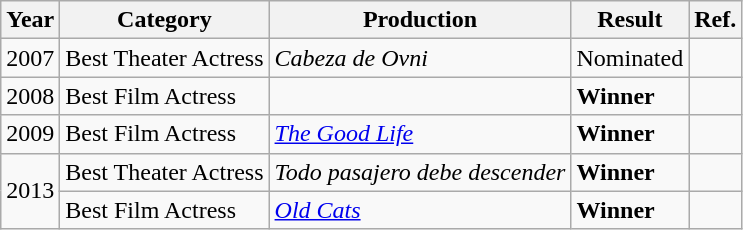<table class="wikitable">
<tr>
<th>Year</th>
<th>Category</th>
<th>Production</th>
<th>Result</th>
<th>Ref.</th>
</tr>
<tr>
<td>2007</td>
<td>Best Theater Actress</td>
<td><em>Cabeza de Ovni</em></td>
<td>Nominated</td>
<td></td>
</tr>
<tr>
<td>2008</td>
<td>Best Film Actress</td>
<td><em></em></td>
<td><strong>Winner</strong></td>
<td></td>
</tr>
<tr>
<td>2009</td>
<td>Best Film Actress</td>
<td><em><a href='#'>The Good Life</a></em></td>
<td><strong>Winner</strong></td>
<td></td>
</tr>
<tr>
<td rowspan="2">2013</td>
<td>Best Theater Actress</td>
<td><em>Todo pasajero debe descender</em></td>
<td><strong>Winner</strong></td>
<td></td>
</tr>
<tr>
<td>Best Film Actress</td>
<td><em><a href='#'>Old Cats</a></em></td>
<td><strong>Winner</strong></td>
<td></td>
</tr>
</table>
